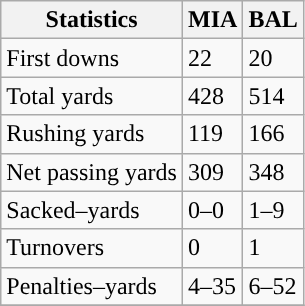<table class="wikitable" style="float: left;">
<tr>
<th>Statistics</th>
<th>MIA</th>
<th>BAL</th>
</tr>
<tr>
<td>First downs</td>
<td>22</td>
<td>20</td>
</tr>
<tr>
<td>Total yards</td>
<td>428</td>
<td>514</td>
</tr>
<tr>
<td>Rushing yards</td>
<td>119</td>
<td>166</td>
</tr>
<tr>
<td>Net passing yards</td>
<td>309</td>
<td>348</td>
</tr>
<tr>
<td>Sacked–yards</td>
<td>0–0</td>
<td>1–9</td>
</tr>
<tr>
<td>Turnovers</td>
<td>0</td>
<td>1</td>
</tr>
<tr>
<td>Penalties–yards</td>
<td>4–35</td>
<td>6–52</td>
</tr>
<tr>
</tr>
</table>
